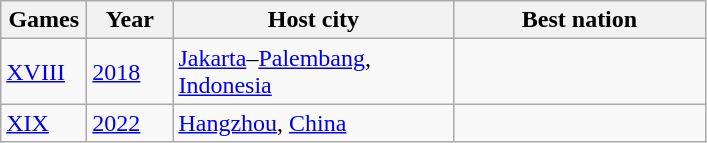<table class=wikitable>
<tr>
<th width=50>Games</th>
<th width=50>Year</th>
<th width=180>Host city</th>
<th width=160>Best nation</th>
</tr>
<tr>
<td><a href='#'>XVIII</a></td>
<td><a href='#'>2018</a></td>
<td><a href='#'>Jakarta</a>–<a href='#'>Palembang</a>, <a href='#'>Indonesia</a></td>
<td></td>
</tr>
<tr>
<td><a href='#'>XIX</a></td>
<td><a href='#'>2022</a></td>
<td><a href='#'>Hangzhou</a>, <a href='#'>China</a></td>
<td></td>
</tr>
</table>
